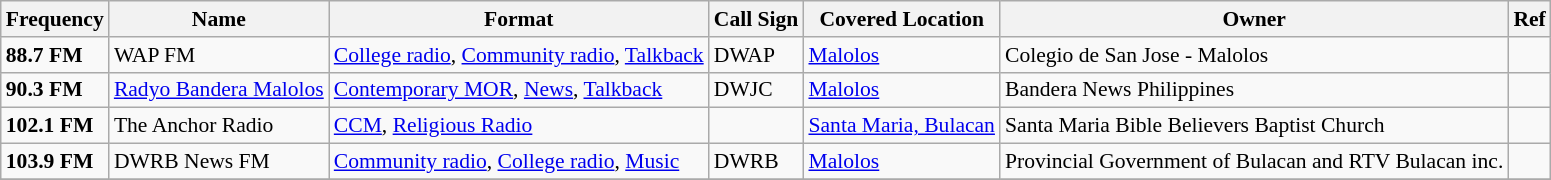<table class="wikitable" style="font-size:90%;">
<tr>
<th>Frequency</th>
<th>Name</th>
<th>Format</th>
<th>Call Sign</th>
<th>Covered Location</th>
<th>Owner</th>
<th>Ref</th>
</tr>
<tr>
<td><strong>88.7 FM</strong></td>
<td>WAP FM</td>
<td><a href='#'>College radio</a>, <a href='#'>Community radio</a>, <a href='#'>Talkback</a></td>
<td>DWAP</td>
<td><a href='#'>Malolos</a></td>
<td>Colegio de San Jose - Malolos</td>
<td></td>
</tr>
<tr>
<td><strong>90.3 FM</strong></td>
<td><a href='#'>Radyo Bandera Malolos</a></td>
<td><a href='#'>Contemporary MOR</a>, <a href='#'>News</a>, <a href='#'>Talkback</a></td>
<td>DWJC</td>
<td><a href='#'>Malolos</a></td>
<td>Bandera News Philippines</td>
<td></td>
</tr>
<tr>
<td><strong>102.1 FM</strong></td>
<td>The Anchor Radio</td>
<td><a href='#'>CCM</a>, <a href='#'>Religious Radio</a></td>
<td></td>
<td><a href='#'>Santa Maria, Bulacan</a></td>
<td>Santa Maria Bible Believers Baptist Church</td>
<td></td>
</tr>
<tr>
<td><strong>103.9 FM</strong></td>
<td DWRB-FM>DWRB News FM</td>
<td><a href='#'>Community radio</a>, <a href='#'>College radio</a>, <a href='#'>Music</a></td>
<td>DWRB</td>
<td><a href='#'>Malolos</a></td>
<td>Provincial Government of Bulacan and RTV Bulacan inc.</td>
<td></td>
</tr>
<tr>
</tr>
</table>
